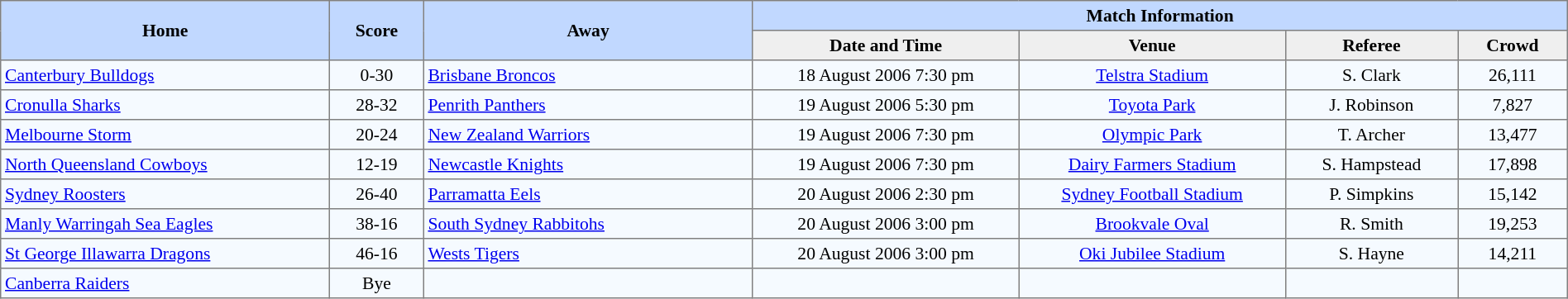<table border=1 style="border-collapse:collapse; font-size:90%;" cellpadding=3 cellspacing=0 width=100%>
<tr bgcolor=#C1D8FF>
<th rowspan=2 width=21%>Home</th>
<th rowspan=2 width=6%>Score</th>
<th rowspan=2 width=21%>Away</th>
<th colspan=6>Match Information</th>
</tr>
<tr bgcolor=#EFEFEF>
<th width=17%>Date and Time</th>
<th width=17%>Venue</th>
<th width=11%>Referee</th>
<th width=7%>Crowd</th>
</tr>
<tr align=center bgcolor=#F5FAFF>
<td align=left> <a href='#'>Canterbury Bulldogs</a></td>
<td>0-30</td>
<td align=left> <a href='#'>Brisbane Broncos</a></td>
<td>18 August 2006 7:30 pm</td>
<td><a href='#'>Telstra Stadium</a></td>
<td>S. Clark</td>
<td>26,111</td>
</tr>
<tr align=center bgcolor=#F5FAFF>
<td align=left> <a href='#'>Cronulla Sharks</a></td>
<td>28-32</td>
<td align=left> <a href='#'>Penrith Panthers</a></td>
<td>19 August 2006 5:30 pm</td>
<td><a href='#'>Toyota Park</a></td>
<td>J. Robinson</td>
<td>7,827</td>
</tr>
<tr align=center bgcolor=#F5FAFF>
<td align=left> <a href='#'>Melbourne Storm</a></td>
<td>20-24</td>
<td align=left> <a href='#'>New Zealand Warriors</a></td>
<td>19 August 2006 7:30 pm</td>
<td><a href='#'>Olympic Park</a></td>
<td>T. Archer</td>
<td>13,477</td>
</tr>
<tr align=center bgcolor=#F5FAFF>
<td align=left> <a href='#'>North Queensland Cowboys</a></td>
<td>12-19</td>
<td align=left> <a href='#'>Newcastle Knights</a></td>
<td>19 August 2006 7:30 pm</td>
<td><a href='#'>Dairy Farmers Stadium</a></td>
<td>S. Hampstead</td>
<td>17,898</td>
</tr>
<tr align=center bgcolor=#F5FAFF>
<td align=left> <a href='#'>Sydney Roosters</a></td>
<td>26-40</td>
<td align=left> <a href='#'>Parramatta Eels</a></td>
<td>20 August 2006 2:30 pm</td>
<td><a href='#'>Sydney Football Stadium</a></td>
<td>P. Simpkins</td>
<td>15,142</td>
</tr>
<tr align=center bgcolor=#F5FAFF>
<td align=left> <a href='#'>Manly Warringah Sea Eagles</a></td>
<td>38-16</td>
<td align=left> <a href='#'>South Sydney Rabbitohs</a></td>
<td>20 August 2006 3:00 pm</td>
<td><a href='#'>Brookvale Oval</a></td>
<td>R. Smith</td>
<td>19,253</td>
</tr>
<tr align=center bgcolor=#F5FAFF>
<td align=left> <a href='#'>St George Illawarra Dragons</a></td>
<td>46-16</td>
<td align=left> <a href='#'>Wests Tigers</a></td>
<td>20 August 2006 3:00 pm</td>
<td><a href='#'>Oki Jubilee Stadium</a></td>
<td>S. Hayne</td>
<td>14,211</td>
</tr>
<tr align=center bgcolor=#F5FAFF>
<td align=left> <a href='#'>Canberra Raiders</a></td>
<td>Bye</td>
<td></td>
<td></td>
<td></td>
<td></td>
<td></td>
</tr>
</table>
